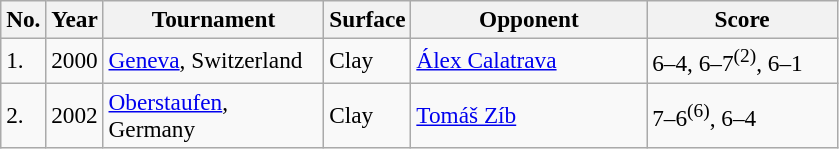<table class="sortable wikitable" style=font-size:97%>
<tr>
<th style="width:20px">No.</th>
<th style="width:30px">Year</th>
<th style="width:140px">Tournament</th>
<th style="width:50px">Surface</th>
<th style="width:150px">Opponent</th>
<th style="width:120px" class="unsortable">Score</th>
</tr>
<tr>
<td>1.</td>
<td>2000</td>
<td><a href='#'>Geneva</a>, Switzerland</td>
<td>Clay</td>
<td> <a href='#'>Álex Calatrava</a></td>
<td>6–4, 6–7<sup>(2)</sup>, 6–1</td>
</tr>
<tr>
<td>2.</td>
<td>2002</td>
<td><a href='#'>Oberstaufen</a>, Germany</td>
<td>Clay</td>
<td> <a href='#'>Tomáš Zíb</a></td>
<td>7–6<sup>(6)</sup>, 6–4</td>
</tr>
</table>
